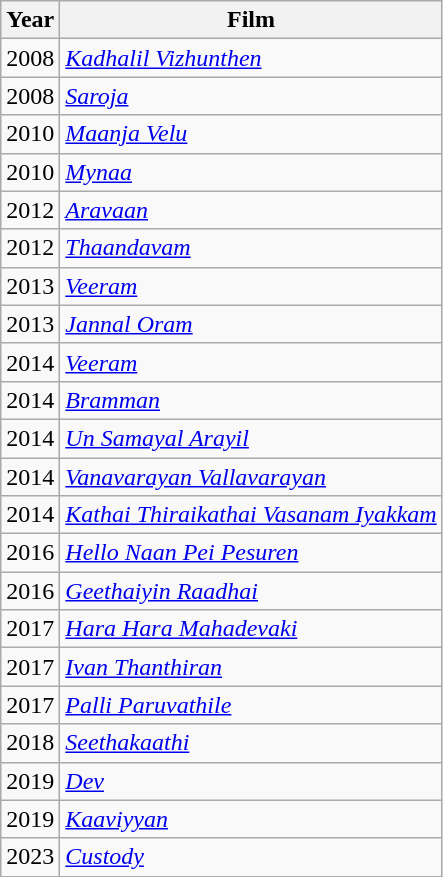<table class="wikitable sortable">
<tr>
<th>Year</th>
<th>Film</th>
</tr>
<tr>
<td>2008</td>
<td><em><a href='#'>Kadhalil Vizhunthen</a></em></td>
</tr>
<tr>
<td>2008</td>
<td><em><a href='#'>Saroja</a></em></td>
</tr>
<tr>
<td>2010</td>
<td><em><a href='#'>Maanja Velu</a></em></td>
</tr>
<tr>
<td>2010</td>
<td><em><a href='#'>Mynaa</a></em></td>
</tr>
<tr>
<td>2012</td>
<td><em><a href='#'>Aravaan</a></em></td>
</tr>
<tr>
<td>2012</td>
<td><em><a href='#'>Thaandavam</a></em></td>
</tr>
<tr>
<td>2013</td>
<td><em><a href='#'>Veeram</a></em></td>
</tr>
<tr>
<td>2013</td>
<td><em><a href='#'>Jannal Oram</a></em></td>
</tr>
<tr>
<td>2014</td>
<td><em><a href='#'>Veeram</a></em></td>
</tr>
<tr>
<td>2014</td>
<td><em><a href='#'>Bramman</a></em></td>
</tr>
<tr>
<td>2014</td>
<td><em><a href='#'>Un Samayal Arayil</a></em></td>
</tr>
<tr>
<td>2014</td>
<td><em><a href='#'>Vanavarayan Vallavarayan</a></em></td>
</tr>
<tr>
<td>2014</td>
<td><em><a href='#'>Kathai Thiraikathai Vasanam Iyakkam</a></em></td>
</tr>
<tr>
<td>2016</td>
<td><em><a href='#'>Hello Naan Pei Pesuren</a></em></td>
</tr>
<tr>
<td>2016</td>
<td><em><a href='#'>Geethaiyin Raadhai</a></em></td>
</tr>
<tr>
<td>2017</td>
<td><em><a href='#'>Hara Hara Mahadevaki</a></em></td>
</tr>
<tr>
<td>2017</td>
<td><em><a href='#'>Ivan Thanthiran</a></em></td>
</tr>
<tr>
<td>2017</td>
<td><em><a href='#'>Palli Paruvathile</a></em></td>
</tr>
<tr>
<td>2018</td>
<td><em><a href='#'>Seethakaathi</a></em></td>
</tr>
<tr>
<td>2019</td>
<td><em><a href='#'>Dev</a></em></td>
</tr>
<tr>
<td>2019</td>
<td><em><a href='#'>Kaaviyyan</a></em></td>
</tr>
<tr>
<td>2023</td>
<td><em><a href='#'>Custody</a></em></td>
</tr>
</table>
